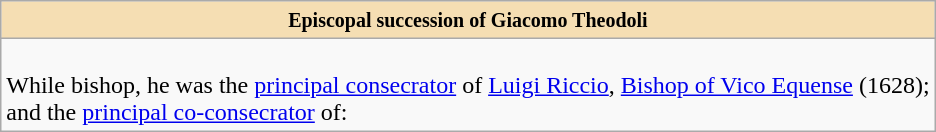<table role="presentation" class="wikitable mw-collapsible mw-collapsed"|>
<tr>
<th style="background:#F5DEB3"><small>Episcopal succession of Giacomo Theodoli</small></th>
</tr>
<tr>
<td><br>While bishop, he was the <a href='#'>principal consecrator</a> of <a href='#'>Luigi Riccio</a>, <a href='#'>Bishop of Vico Equense</a> (1628);<br>and the <a href='#'>principal co-consecrator</a> of:
</td>
</tr>
</table>
